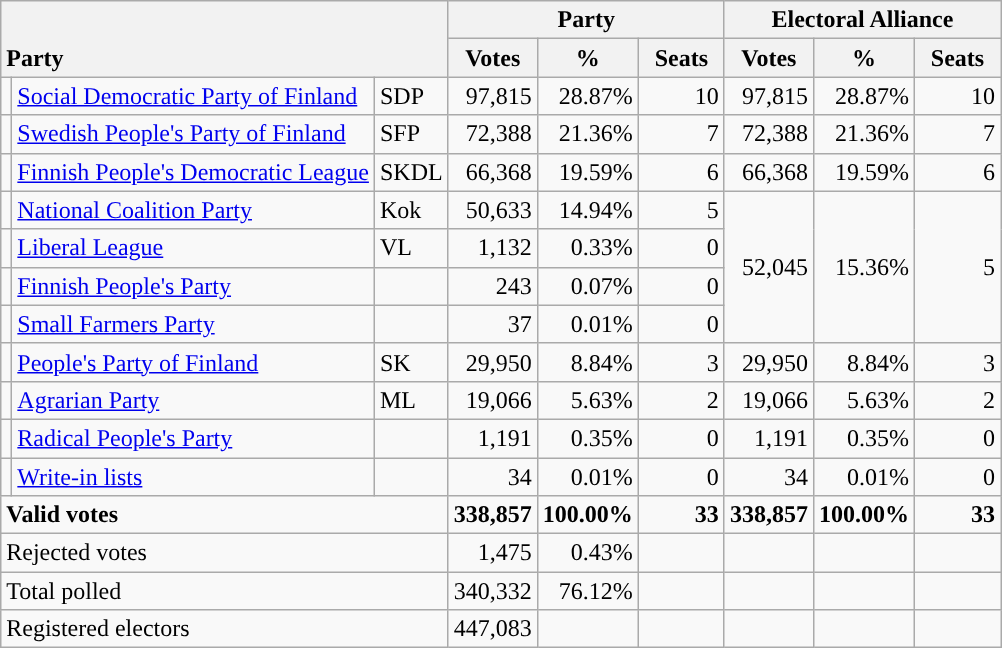<table class="wikitable" border="1" style="text-align:right;">
<tr>
<th style="text-align:left;" valign=bottom rowspan=2 colspan=3>Party</th>
<th colspan=3>Party</th>
<th colspan=3>Electoral Alliance</th>
</tr>
<tr>
<th align=center valign=bottom width="50">Votes</th>
<th align=center valign=bottom width="50">%</th>
<th align=center valign=bottom width="50">Seats</th>
<th align=center valign=bottom width="50">Votes</th>
<th align=center valign=bottom width="50">%</th>
<th align=center valign=bottom width="50">Seats</th>
</tr>
<tr>
<td style="background:"></td>
<td align=left style="white-space: nowrap;"><a href='#'>Social Democratic Party of Finland</a></td>
<td align=left>SDP</td>
<td>97,815</td>
<td>28.87%</td>
<td>10</td>
<td>97,815</td>
<td>28.87%</td>
<td>10</td>
</tr>
<tr>
<td></td>
<td align=left><a href='#'>Swedish People's Party of Finland</a></td>
<td align=left>SFP</td>
<td>72,388</td>
<td>21.36%</td>
<td>7</td>
<td>72,388</td>
<td>21.36%</td>
<td>7</td>
</tr>
<tr>
<td></td>
<td align=left><a href='#'>Finnish People's Democratic League</a></td>
<td align=left>SKDL</td>
<td>66,368</td>
<td>19.59%</td>
<td>6</td>
<td>66,368</td>
<td>19.59%</td>
<td>6</td>
</tr>
<tr>
<td></td>
<td align=left><a href='#'>National Coalition Party</a></td>
<td align=left>Kok</td>
<td>50,633</td>
<td>14.94%</td>
<td>5</td>
<td rowspan=4>52,045</td>
<td rowspan=4>15.36%</td>
<td rowspan=4>5</td>
</tr>
<tr>
<td></td>
<td align=left><a href='#'>Liberal League</a></td>
<td align=left>VL</td>
<td>1,132</td>
<td>0.33%</td>
<td>0</td>
</tr>
<tr>
<td></td>
<td align=left><a href='#'>Finnish People's Party</a></td>
<td align=left></td>
<td>243</td>
<td>0.07%</td>
<td>0</td>
</tr>
<tr>
<td></td>
<td align=left><a href='#'>Small Farmers Party</a></td>
<td align=left></td>
<td>37</td>
<td>0.01%</td>
<td>0</td>
</tr>
<tr>
<td></td>
<td align=left><a href='#'>People's Party of Finland</a></td>
<td align=left>SK</td>
<td>29,950</td>
<td>8.84%</td>
<td>3</td>
<td>29,950</td>
<td>8.84%</td>
<td>3</td>
</tr>
<tr>
<td></td>
<td align=left><a href='#'>Agrarian Party</a></td>
<td align=left>ML</td>
<td>19,066</td>
<td>5.63%</td>
<td>2</td>
<td>19,066</td>
<td>5.63%</td>
<td>2</td>
</tr>
<tr>
<td></td>
<td align=left><a href='#'>Radical People's Party</a></td>
<td align=left></td>
<td>1,191</td>
<td>0.35%</td>
<td>0</td>
<td>1,191</td>
<td>0.35%</td>
<td>0</td>
</tr>
<tr>
<td></td>
<td align=left><a href='#'>Write-in lists</a></td>
<td align=left></td>
<td>34</td>
<td>0.01%</td>
<td>0</td>
<td>34</td>
<td>0.01%</td>
<td>0</td>
</tr>
<tr style="font-weight:bold">
<td align=left colspan=3>Valid votes</td>
<td>338,857</td>
<td>100.00%</td>
<td>33</td>
<td>338,857</td>
<td>100.00%</td>
<td>33</td>
</tr>
<tr>
<td align=left colspan=3>Rejected votes</td>
<td>1,475</td>
<td>0.43%</td>
<td></td>
<td></td>
<td></td>
<td></td>
</tr>
<tr>
<td align=left colspan=3>Total polled</td>
<td>340,332</td>
<td>76.12%</td>
<td></td>
<td></td>
<td></td>
<td></td>
</tr>
<tr>
<td align=left colspan=3>Registered electors</td>
<td>447,083</td>
<td></td>
<td></td>
<td></td>
<td></td>
<td></td>
</tr>
</table>
